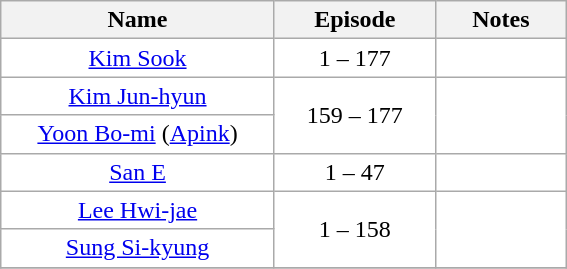<table class=wikitable style=text-align:center;background:#ffffff>
<tr>
<th style=width:175px>Name</th>
<th style=width:100px>Episode</th>
<th style=width:80px>Notes</th>
</tr>
<tr>
<td><a href='#'>Kim Sook</a></td>
<td>1 – 177</td>
<td></td>
</tr>
<tr>
<td><a href='#'>Kim Jun-hyun</a></td>
<td rowspan=2>159 – 177</td>
<td rowspan=2></td>
</tr>
<tr>
<td><a href='#'>Yoon Bo-mi</a> (<a href='#'>Apink</a>)</td>
</tr>
<tr>
<td><a href='#'>San E</a></td>
<td>1 – 47</td>
<td></td>
</tr>
<tr>
<td><a href='#'>Lee Hwi-jae</a></td>
<td rowspan=2>1 – 158</td>
<td rowspan=2></td>
</tr>
<tr>
<td><a href='#'>Sung Si-kyung</a></td>
</tr>
<tr>
</tr>
</table>
